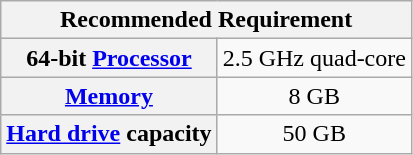<table class=wikitable style=text-align:center>
<tr>
<th colspan=2>Recommended Requirement</th>
</tr>
<tr>
<th>64-bit <a href='#'>Processor</a></th>
<td>2.5 GHz quad-core</td>
</tr>
<tr>
<th><a href='#'>Memory</a></th>
<td>8 GB</td>
</tr>
<tr>
<th><a href='#'>Hard drive</a> capacity</th>
<td>50 GB</td>
</tr>
</table>
